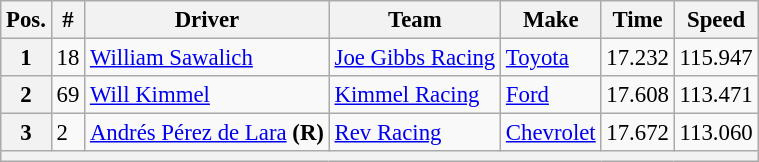<table class="wikitable" style="font-size:95%">
<tr>
<th>Pos.</th>
<th>#</th>
<th>Driver</th>
<th>Team</th>
<th>Make</th>
<th>Time</th>
<th>Speed</th>
</tr>
<tr>
<th>1</th>
<td>18</td>
<td><a href='#'>William Sawalich</a></td>
<td><a href='#'>Joe Gibbs Racing</a></td>
<td><a href='#'>Toyota</a></td>
<td>17.232</td>
<td>115.947</td>
</tr>
<tr>
<th>2</th>
<td>69</td>
<td><a href='#'>Will Kimmel</a></td>
<td><a href='#'>Kimmel Racing</a></td>
<td><a href='#'>Ford</a></td>
<td>17.608</td>
<td>113.471</td>
</tr>
<tr>
<th>3</th>
<td>2</td>
<td><a href='#'>Andrés Pérez de Lara</a> <strong>(R)</strong></td>
<td><a href='#'>Rev Racing</a></td>
<td><a href='#'>Chevrolet</a></td>
<td>17.672</td>
<td>113.060</td>
</tr>
<tr>
<th colspan="7"></th>
</tr>
</table>
